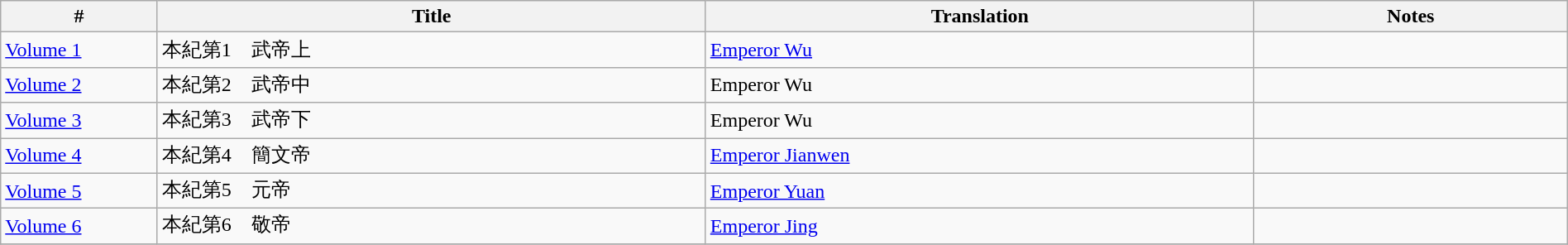<table class=wikitable width=100%>
<tr>
<th width=10%>#</th>
<th width=35%>Title</th>
<th width=35%>Translation</th>
<th width=20%>Notes</th>
</tr>
<tr>
<td><a href='#'>Volume 1</a></td>
<td>本紀第1　武帝上</td>
<td><a href='#'>Emperor Wu</a></td>
<td></td>
</tr>
<tr>
<td><a href='#'>Volume 2</a></td>
<td>本紀第2　武帝中</td>
<td>Emperor Wu</td>
<td></td>
</tr>
<tr>
<td><a href='#'>Volume 3</a></td>
<td>本紀第3　武帝下</td>
<td>Emperor Wu</td>
<td></td>
</tr>
<tr>
<td><a href='#'>Volume 4</a></td>
<td>本紀第4　簡文帝</td>
<td><a href='#'>Emperor Jianwen</a></td>
<td></td>
</tr>
<tr>
<td><a href='#'>Volume 5</a></td>
<td>本紀第5　元帝</td>
<td><a href='#'>Emperor Yuan</a></td>
<td></td>
</tr>
<tr>
<td><a href='#'>Volume 6</a></td>
<td>本紀第6　敬帝</td>
<td><a href='#'>Emperor Jing</a></td>
<td></td>
</tr>
<tr>
</tr>
</table>
